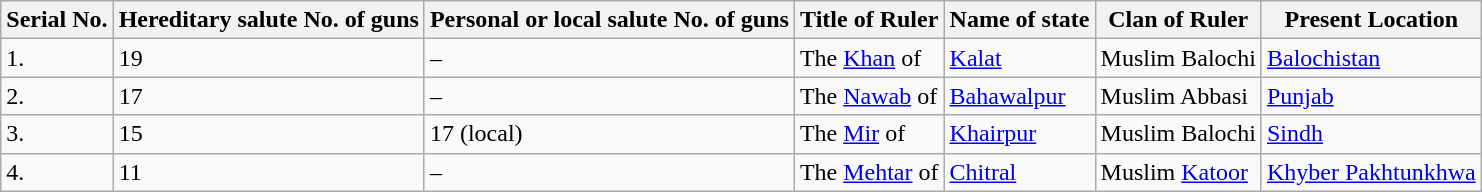<table class="wikitable">
<tr>
<th>Serial No.</th>
<th>Hereditary salute No. of guns</th>
<th>Personal or local salute No. of guns</th>
<th>Title of Ruler</th>
<th>Name of state</th>
<th>Clan of Ruler</th>
<th>Present Location</th>
</tr>
<tr>
<td>1.</td>
<td>19</td>
<td>–</td>
<td>The <a href='#'>Khan</a> of</td>
<td> <a href='#'>Kalat</a></td>
<td>Muslim Balochi</td>
<td><a href='#'>Balochistan</a></td>
</tr>
<tr>
<td>2.</td>
<td>17</td>
<td>–</td>
<td>The <a href='#'>Nawab</a> of</td>
<td> <a href='#'>Bahawalpur</a></td>
<td>Muslim Abbasi</td>
<td><a href='#'>Punjab</a></td>
</tr>
<tr>
<td>3.</td>
<td>15</td>
<td>17 (local)</td>
<td>The <a href='#'>Mir</a> of</td>
<td> <a href='#'>Khairpur</a></td>
<td>Muslim Balochi</td>
<td><a href='#'>Sindh</a></td>
</tr>
<tr>
<td>4.</td>
<td>11</td>
<td>–</td>
<td>The <a href='#'>Mehtar</a> of</td>
<td> <a href='#'>Chitral</a></td>
<td>Muslim <a href='#'>Katoor</a></td>
<td><a href='#'>Khyber Pakhtunkhwa</a></td>
</tr>
</table>
